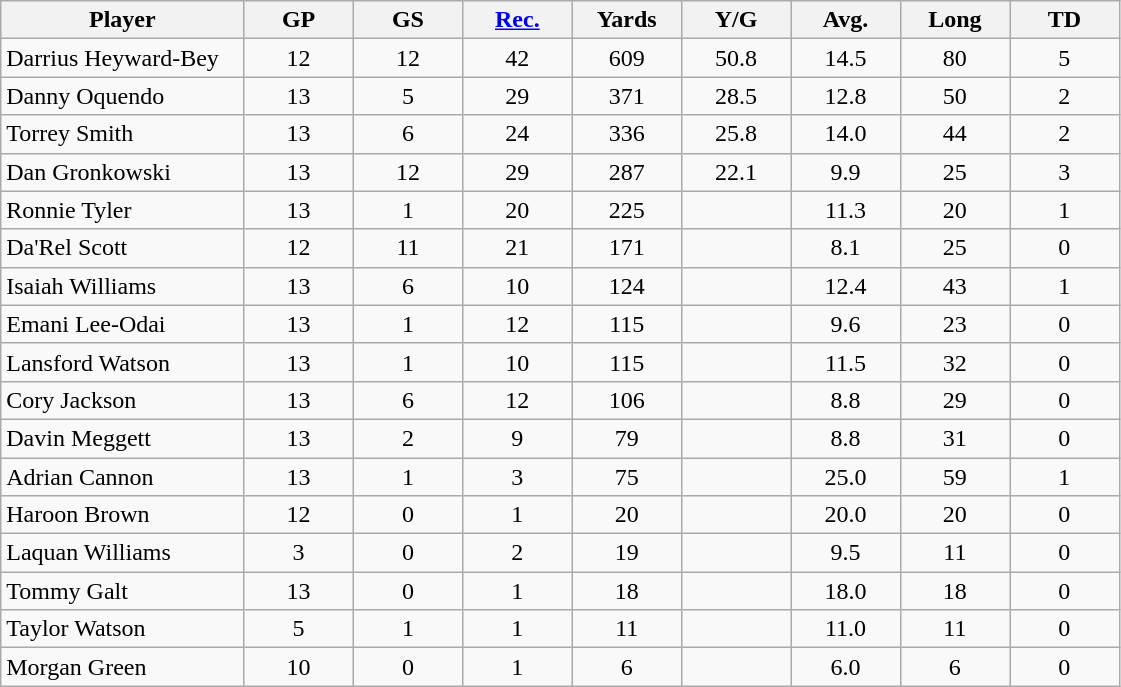<table border="1" class="wikitable">
<tr>
<th bgcolor="#DDDDFF" width="20%">Player</th>
<th bgcolor="#DDDDFF" width="9%">GP</th>
<th bgcolor="#DDDDFF" width="9%">GS</th>
<th bgcolor="#DDDDFF" width="9%"><a href='#'>Rec.</a></th>
<th bgcolor="#DDDDFF" width="9%">Yards</th>
<th bgcolor="#DDDDFF" width="9%">Y/G</th>
<th bgcolor="#DDDDFF" width="9%">Avg.</th>
<th bgcolor="#DDDDFF" width="9%">Long</th>
<th bgcolor="#DDDDFF" width="9%">TD</th>
</tr>
<tr style="text-align:center;">
<td align=left>Darrius Heyward-Bey</td>
<td>12</td>
<td>12</td>
<td>42</td>
<td>609</td>
<td>50.8</td>
<td>14.5</td>
<td>80</td>
<td>5</td>
</tr>
<tr style="text-align:center;">
<td align=left>Danny Oquendo</td>
<td>13</td>
<td>5</td>
<td>29</td>
<td>371</td>
<td>28.5</td>
<td>12.8</td>
<td>50</td>
<td>2</td>
</tr>
<tr style="text-align:center;">
<td align=left>Torrey Smith</td>
<td>13</td>
<td>6</td>
<td>24</td>
<td>336</td>
<td>25.8</td>
<td>14.0</td>
<td>44</td>
<td>2</td>
</tr>
<tr style="text-align:center;">
<td align=left>Dan Gronkowski</td>
<td>13</td>
<td>12</td>
<td>29</td>
<td>287</td>
<td>22.1</td>
<td>9.9</td>
<td>25</td>
<td>3</td>
</tr>
<tr style="text-align:center;">
<td align=left>Ronnie Tyler</td>
<td>13</td>
<td>1</td>
<td>20</td>
<td>225</td>
<td></td>
<td>11.3</td>
<td>20</td>
<td>1</td>
</tr>
<tr style="text-align:center;">
<td align=left>Da'Rel Scott</td>
<td>12</td>
<td>11</td>
<td>21</td>
<td>171</td>
<td></td>
<td>8.1</td>
<td>25</td>
<td>0</td>
</tr>
<tr style="text-align:center;">
<td align=left>Isaiah Williams</td>
<td>13</td>
<td>6</td>
<td>10</td>
<td>124</td>
<td></td>
<td>12.4</td>
<td>43</td>
<td>1</td>
</tr>
<tr style="text-align:center;">
<td align=left>Emani Lee-Odai</td>
<td>13</td>
<td>1</td>
<td>12</td>
<td>115</td>
<td></td>
<td>9.6</td>
<td>23</td>
<td>0</td>
</tr>
<tr style="text-align:center;">
<td align=left>Lansford Watson</td>
<td>13</td>
<td>1</td>
<td>10</td>
<td>115</td>
<td></td>
<td>11.5</td>
<td>32</td>
<td>0</td>
</tr>
<tr style="text-align:center;">
<td align=left>Cory Jackson</td>
<td>13</td>
<td>6</td>
<td>12</td>
<td>106</td>
<td></td>
<td>8.8</td>
<td>29</td>
<td>0</td>
</tr>
<tr style="text-align:center;">
<td align=left>Davin Meggett</td>
<td>13</td>
<td>2</td>
<td>9</td>
<td>79</td>
<td></td>
<td>8.8</td>
<td>31</td>
<td>0</td>
</tr>
<tr style="text-align:center;">
<td align=left>Adrian Cannon</td>
<td>13</td>
<td>1</td>
<td>3</td>
<td>75</td>
<td></td>
<td>25.0</td>
<td>59</td>
<td>1</td>
</tr>
<tr style="text-align:center;">
<td align=left>Haroon Brown</td>
<td>12</td>
<td>0</td>
<td>1</td>
<td>20</td>
<td></td>
<td>20.0</td>
<td>20</td>
<td>0</td>
</tr>
<tr style="text-align:center;">
<td align=left>Laquan Williams</td>
<td>3</td>
<td>0</td>
<td>2</td>
<td>19</td>
<td></td>
<td>9.5</td>
<td>11</td>
<td>0</td>
</tr>
<tr style="text-align:center;">
<td align=left>Tommy Galt</td>
<td>13</td>
<td>0</td>
<td>1</td>
<td>18</td>
<td></td>
<td>18.0</td>
<td>18</td>
<td>0</td>
</tr>
<tr style="text-align:center;">
<td align=left>Taylor Watson</td>
<td>5</td>
<td>1</td>
<td>1</td>
<td>11</td>
<td></td>
<td>11.0</td>
<td>11</td>
<td>0</td>
</tr>
<tr style="text-align:center;">
<td align=left>Morgan Green</td>
<td>10</td>
<td>0</td>
<td>1</td>
<td>6</td>
<td></td>
<td>6.0</td>
<td>6</td>
<td>0</td>
</tr>
</table>
